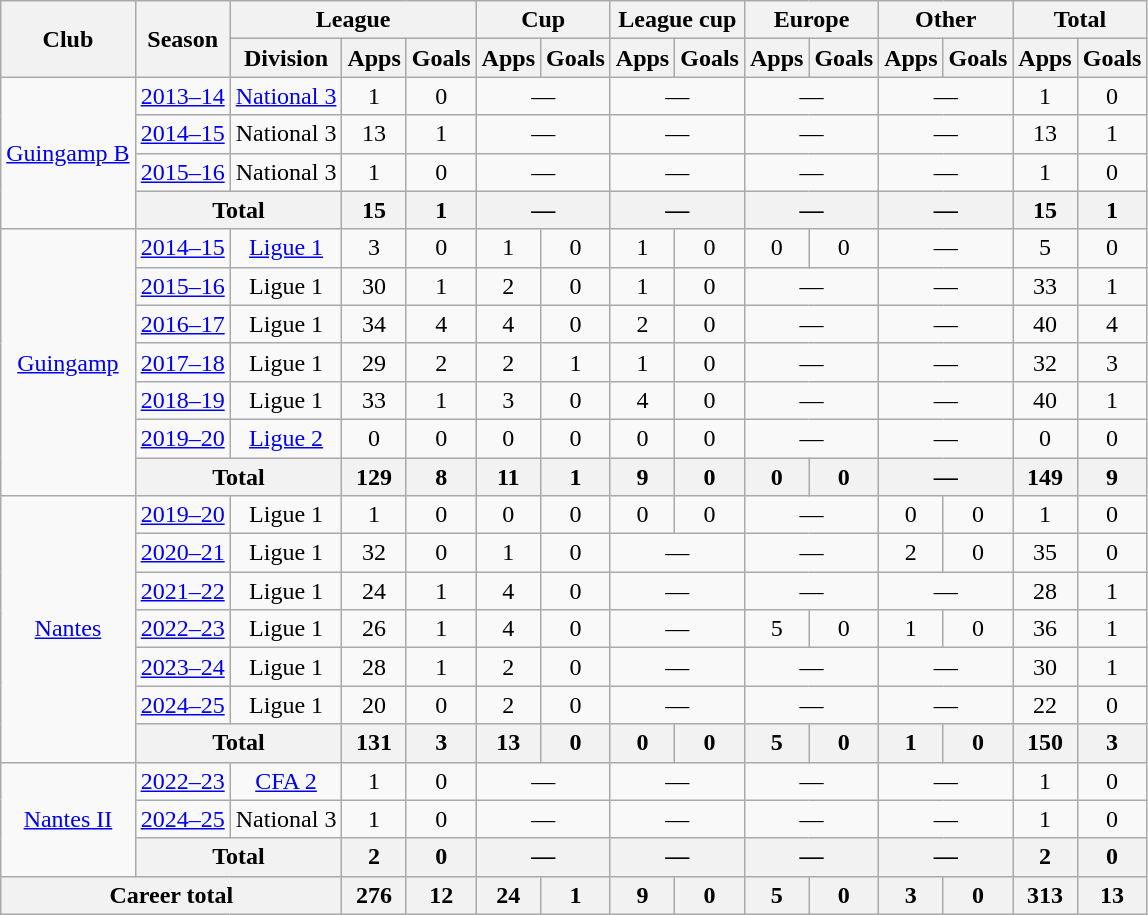<table class="wikitable" style="text-align: center">
<tr>
<th rowspan="2">Club</th>
<th rowspan="2">Season</th>
<th colspan="3">League</th>
<th colspan="2">Cup</th>
<th colspan="2">League cup</th>
<th colspan="2">Europe</th>
<th colspan="2">Other</th>
<th colspan="2">Total</th>
</tr>
<tr>
<th>Division</th>
<th>Apps</th>
<th>Goals</th>
<th>Apps</th>
<th>Goals</th>
<th>Apps</th>
<th>Goals</th>
<th>Apps</th>
<th>Goals</th>
<th>Apps</th>
<th>Goals</th>
<th>Apps</th>
<th>Goals</th>
</tr>
<tr>
<td rowspan="4"><a href='#'>Guingamp B</a></td>
<td><a href='#'>2013–14</a></td>
<td><a href='#'>National 3</a></td>
<td>1</td>
<td>0</td>
<td colspan="2">—</td>
<td colspan="2">—</td>
<td colspan="2">—</td>
<td colspan="2">—</td>
<td>1</td>
<td>0</td>
</tr>
<tr>
<td><a href='#'>2014–15</a></td>
<td>National 3</td>
<td>13</td>
<td>1</td>
<td colspan="2">—</td>
<td colspan="2">—</td>
<td colspan="2">—</td>
<td colspan="2">—</td>
<td>13</td>
<td>1</td>
</tr>
<tr>
<td><a href='#'>2015–16</a></td>
<td>National 3</td>
<td>1</td>
<td>0</td>
<td colspan="2">—</td>
<td colspan="2">—</td>
<td colspan="2">—</td>
<td colspan="2">—</td>
<td>1</td>
<td>0</td>
</tr>
<tr>
<th colspan="2">Total</th>
<th>15</th>
<th>1</th>
<th colspan="2">—</th>
<th colspan="2">—</th>
<th colspan="2">—</th>
<th colspan="2">—</th>
<th>15</th>
<th>1</th>
</tr>
<tr>
<td rowspan="7"><a href='#'>Guingamp</a></td>
<td><a href='#'>2014–15</a></td>
<td><a href='#'>Ligue 1</a></td>
<td>3</td>
<td>0</td>
<td>1</td>
<td>0</td>
<td>1</td>
<td>0</td>
<td>0</td>
<td>0</td>
<td colspan="2">—</td>
<td>5</td>
<td>0</td>
</tr>
<tr>
<td><a href='#'>2015–16</a></td>
<td>Ligue 1</td>
<td>30</td>
<td>1</td>
<td>2</td>
<td>0</td>
<td>1</td>
<td>0</td>
<td colspan="2">—</td>
<td colspan="2">—</td>
<td>33</td>
<td>1</td>
</tr>
<tr>
<td><a href='#'>2016–17</a></td>
<td>Ligue 1</td>
<td>34</td>
<td>4</td>
<td>4</td>
<td>0</td>
<td>2</td>
<td>0</td>
<td colspan="2">—</td>
<td colspan="2">—</td>
<td>40</td>
<td>4</td>
</tr>
<tr>
<td><a href='#'>2017–18</a></td>
<td>Ligue 1</td>
<td>29</td>
<td>2</td>
<td>2</td>
<td>1</td>
<td>1</td>
<td>0</td>
<td colspan="2">—</td>
<td colspan="2">—</td>
<td>32</td>
<td>3</td>
</tr>
<tr>
<td><a href='#'>2018–19</a></td>
<td>Ligue 1</td>
<td>33</td>
<td>1</td>
<td>3</td>
<td>0</td>
<td>4</td>
<td>0</td>
<td colspan="2">—</td>
<td colspan="2">—</td>
<td>40</td>
<td>1</td>
</tr>
<tr>
<td><a href='#'>2019–20</a></td>
<td><a href='#'>Ligue 2</a></td>
<td>0</td>
<td>0</td>
<td>0</td>
<td>0</td>
<td>0</td>
<td>0</td>
<td colspan="2">—</td>
<td colspan="2">—</td>
<td>0</td>
<td>0</td>
</tr>
<tr>
<th colspan="2">Total</th>
<th>129</th>
<th>8</th>
<th>11</th>
<th>1</th>
<th>9</th>
<th>0</th>
<th>0</th>
<th>0</th>
<th colspan="2">—</th>
<th>149</th>
<th>9</th>
</tr>
<tr>
<td rowspan="7"><a href='#'>Nantes</a></td>
<td><a href='#'>2019–20</a></td>
<td>Ligue 1</td>
<td>1</td>
<td>0</td>
<td>0</td>
<td>0</td>
<td>0</td>
<td>0</td>
<td colspan="2">—</td>
<td>0</td>
<td>0</td>
<td>1</td>
<td>0</td>
</tr>
<tr>
<td><a href='#'>2020–21</a></td>
<td>Ligue 1</td>
<td>32</td>
<td>0</td>
<td>1</td>
<td>0</td>
<td colspan="2">—</td>
<td colspan="2">—</td>
<td>2</td>
<td>0</td>
<td>35</td>
<td>0</td>
</tr>
<tr>
<td><a href='#'>2021–22</a></td>
<td>Ligue 1</td>
<td>24</td>
<td>1</td>
<td>4</td>
<td>0</td>
<td colspan="2">—</td>
<td colspan="2">—</td>
<td colspan="2">—</td>
<td>28</td>
<td>1</td>
</tr>
<tr>
<td><a href='#'>2022–23</a></td>
<td>Ligue 1</td>
<td>26</td>
<td>1</td>
<td>4</td>
<td>0</td>
<td colspan="2">—</td>
<td>5</td>
<td>0</td>
<td>1</td>
<td>0</td>
<td>36</td>
<td>1</td>
</tr>
<tr>
<td><a href='#'>2023–24</a></td>
<td>Ligue 1</td>
<td>28</td>
<td>1</td>
<td>2</td>
<td>0</td>
<td colspan="2">—</td>
<td colspan="2">—</td>
<td colspan="2">—</td>
<td>30</td>
<td>1</td>
</tr>
<tr>
<td><a href='#'>2024–25</a></td>
<td>Ligue 1</td>
<td>20</td>
<td>0</td>
<td>2</td>
<td>0</td>
<td colspan="2">—</td>
<td colspan="2">—</td>
<td colspan="2">—</td>
<td>22</td>
<td>0</td>
</tr>
<tr>
<th colspan="2">Total</th>
<th>131</th>
<th>3</th>
<th>13</th>
<th>0</th>
<th>0</th>
<th>0</th>
<th>5</th>
<th>0</th>
<th>1</th>
<th>0</th>
<th>150</th>
<th>3</th>
</tr>
<tr>
<td rowspan="3"><a href='#'>Nantes II</a></td>
<td><a href='#'>2022–23</a></td>
<td><a href='#'>CFA 2</a></td>
<td>1</td>
<td>0</td>
<td colspan="2">—</td>
<td colspan="2">—</td>
<td colspan="2">—</td>
<td colspan="2">—</td>
<td>1</td>
<td>0</td>
</tr>
<tr>
<td><a href='#'>2024–25</a></td>
<td>National 3</td>
<td>1</td>
<td>0</td>
<td colspan="2">—</td>
<td colspan="2">—</td>
<td colspan="2">—</td>
<td colspan="2">—</td>
<td>1</td>
<td>0</td>
</tr>
<tr>
<th colspan="2">Total</th>
<th>2</th>
<th>0</th>
<th colspan="2">—</th>
<th colspan="2">—</th>
<th colspan="2">—</th>
<th colspan="2">—</th>
<th>2</th>
<th>0</th>
</tr>
<tr>
<th colspan="3">Career total</th>
<th>276</th>
<th>12</th>
<th>24</th>
<th>1</th>
<th>9</th>
<th>0</th>
<th>5</th>
<th>0</th>
<th>3</th>
<th>0</th>
<th>313</th>
<th>13</th>
</tr>
</table>
